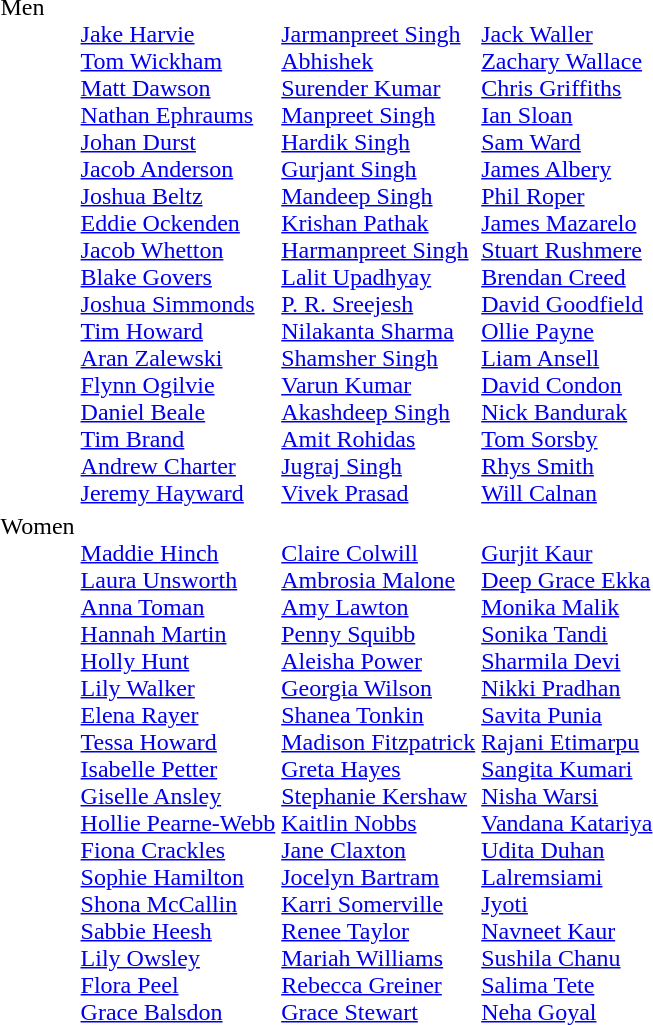<table>
<tr>
</tr>
<tr valign="top">
<td>Men<br></td>
<td><br><a href='#'>Jake Harvie</a><br><a href='#'>Tom Wickham</a><br><a href='#'>Matt Dawson</a><br><a href='#'>Nathan Ephraums</a><br><a href='#'>Johan Durst</a><br><a href='#'>Jacob Anderson</a><br><a href='#'>Joshua Beltz</a><br><a href='#'>Eddie Ockenden</a><br><a href='#'>Jacob Whetton</a><br><a href='#'>Blake Govers</a><br><a href='#'>Joshua Simmonds</a><br><a href='#'>Tim Howard</a><br><a href='#'>Aran Zalewski</a><br><a href='#'>Flynn Ogilvie</a><br><a href='#'>Daniel Beale</a><br><a href='#'>Tim Brand</a><br><a href='#'>Andrew Charter</a><br><a href='#'>Jeremy Hayward</a></td>
<td><br><a href='#'>Jarmanpreet Singh</a><br><a href='#'>Abhishek</a><br><a href='#'>Surender Kumar</a><br><a href='#'>Manpreet Singh</a><br><a href='#'>Hardik Singh</a><br><a href='#'>Gurjant Singh</a><br><a href='#'>Mandeep Singh</a><br><a href='#'>Krishan Pathak</a><br><a href='#'>Harmanpreet Singh</a><br><a href='#'>Lalit Upadhyay</a><br><a href='#'>P. R. Sreejesh</a><br><a href='#'>Nilakanta Sharma</a><br><a href='#'>Shamsher Singh</a><br><a href='#'>Varun Kumar</a><br><a href='#'>Akashdeep Singh</a><br><a href='#'>Amit Rohidas</a><br><a href='#'>Jugraj Singh</a><br><a href='#'>Vivek Prasad</a></td>
<td><br><a href='#'>Jack Waller</a><br><a href='#'>Zachary Wallace</a><br><a href='#'>Chris Griffiths</a><br><a href='#'>Ian Sloan</a><br><a href='#'>Sam Ward</a><br><a href='#'>James Albery</a><br><a href='#'>Phil Roper</a><br><a href='#'>James Mazarelo</a><br><a href='#'>Stuart Rushmere</a><br><a href='#'>Brendan Creed</a><br><a href='#'>David Goodfield</a><br><a href='#'>Ollie Payne</a><br><a href='#'>Liam Ansell</a><br><a href='#'>David Condon</a><br><a href='#'>Nick Bandurak</a><br><a href='#'>Tom Sorsby</a><br><a href='#'>Rhys Smith</a><br><a href='#'>Will Calnan</a></td>
</tr>
<tr valign="top">
<td>Women<br></td>
<td><br><a href='#'>Maddie Hinch</a><br><a href='#'>Laura Unsworth</a><br><a href='#'>Anna Toman</a><br><a href='#'>Hannah Martin</a><br><a href='#'>Holly Hunt</a><br><a href='#'>Lily Walker</a><br><a href='#'>Elena Rayer</a><br><a href='#'>Tessa Howard</a><br><a href='#'>Isabelle Petter</a><br><a href='#'>Giselle Ansley</a><br><a href='#'>Hollie Pearne-Webb</a><br><a href='#'>Fiona Crackles</a><br><a href='#'>Sophie Hamilton</a><br><a href='#'>Shona McCallin</a><br><a href='#'>Sabbie Heesh</a><br><a href='#'>Lily Owsley</a><br><a href='#'>Flora Peel</a><br><a href='#'>Grace Balsdon</a></td>
<td><br><a href='#'>Claire Colwill</a><br><a href='#'>Ambrosia Malone</a><br><a href='#'>Amy Lawton</a><br><a href='#'>Penny Squibb</a><br><a href='#'>Aleisha Power</a><br><a href='#'>Georgia Wilson</a><br><a href='#'>Shanea Tonkin</a><br><a href='#'>Madison Fitzpatrick</a><br><a href='#'>Greta Hayes</a><br><a href='#'>Stephanie Kershaw</a><br><a href='#'>Kaitlin Nobbs</a><br><a href='#'>Jane Claxton</a><br><a href='#'>Jocelyn Bartram</a><br><a href='#'>Karri Somerville</a><br><a href='#'>Renee Taylor</a><br><a href='#'>Mariah Williams</a><br><a href='#'>Rebecca Greiner</a><br><a href='#'>Grace Stewart</a></td>
<td><br><a href='#'>Gurjit Kaur</a><br><a href='#'>Deep Grace Ekka</a><br><a href='#'>Monika Malik</a><br><a href='#'>Sonika Tandi</a><br><a href='#'>Sharmila Devi</a><br><a href='#'>Nikki Pradhan</a><br><a href='#'>Savita Punia</a><br><a href='#'>Rajani Etimarpu</a><br><a href='#'>Sangita Kumari</a><br><a href='#'>Nisha Warsi</a><br><a href='#'>Vandana Katariya</a><br><a href='#'>Udita Duhan</a><br><a href='#'>Lalremsiami</a><br><a href='#'>Jyoti</a><br><a href='#'>Navneet Kaur</a><br><a href='#'>Sushila Chanu</a><br><a href='#'>Salima Tete</a><br><a href='#'>Neha Goyal</a></td>
</tr>
</table>
